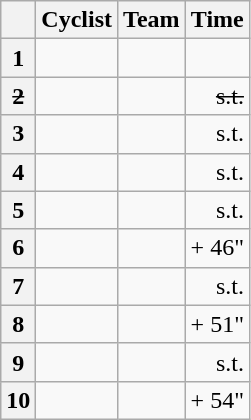<table class="wikitable">
<tr>
<th></th>
<th>Cyclist</th>
<th>Team</th>
<th>Time</th>
</tr>
<tr>
<th>1</th>
<td></td>
<td></td>
<td align="right"></td>
</tr>
<tr>
<th><s>2</s></th>
<td><s></s></td>
<td><s></s></td>
<td align="right"><s>s.t.</s></td>
</tr>
<tr>
<th>3</th>
<td></td>
<td></td>
<td align="right">s.t.</td>
</tr>
<tr>
<th>4</th>
<td></td>
<td></td>
<td align="right">s.t.</td>
</tr>
<tr>
<th>5</th>
<td></td>
<td></td>
<td align="right">s.t.</td>
</tr>
<tr>
<th>6</th>
<td></td>
<td></td>
<td align="right">+ 46"</td>
</tr>
<tr>
<th>7</th>
<td></td>
<td></td>
<td align="right">s.t.</td>
</tr>
<tr>
<th>8</th>
<td></td>
<td></td>
<td align="right">+ 51"</td>
</tr>
<tr>
<th>9</th>
<td></td>
<td></td>
<td align="right">s.t.</td>
</tr>
<tr>
<th>10</th>
<td></td>
<td></td>
<td align="right">+ 54"</td>
</tr>
</table>
